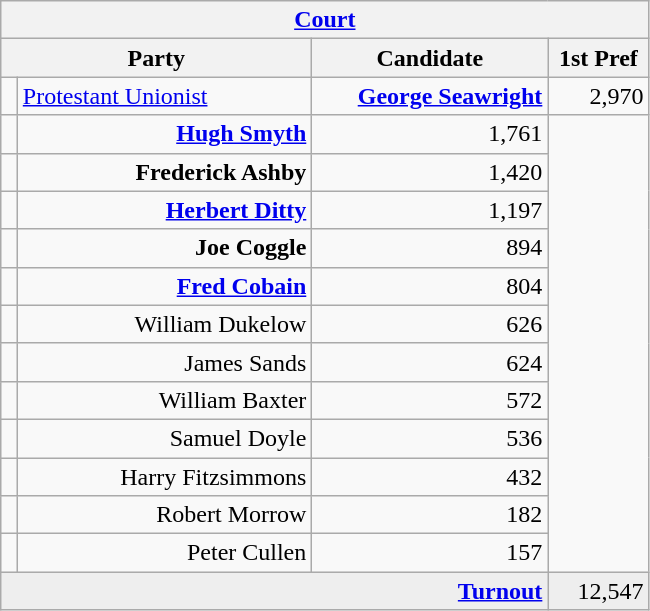<table class="wikitable">
<tr>
<th colspan="4" align="center"><a href='#'>Court</a></th>
</tr>
<tr>
<th colspan="2" align="center" width=200>Party</th>
<th width=150>Candidate</th>
<th width=60>1st Pref</th>
</tr>
<tr>
<td bgcolor=></td>
<td><a href='#'>Protestant Unionist</a></td>
<td align="right"><strong><a href='#'>George Seawright</a></strong></td>
<td align="right">2,970</td>
</tr>
<tr>
<td></td>
<td align="right"><strong><a href='#'>Hugh Smyth</a></strong></td>
<td align="right">1,761</td>
</tr>
<tr>
<td></td>
<td align="right"><strong>Frederick Ashby</strong></td>
<td align="right">1,420</td>
</tr>
<tr>
<td></td>
<td align="right"><strong><a href='#'>Herbert Ditty</a></strong></td>
<td align="right">1,197</td>
</tr>
<tr>
<td></td>
<td align="right"><strong>Joe Coggle</strong></td>
<td align="right">894</td>
</tr>
<tr>
<td></td>
<td align="right"><strong><a href='#'>Fred Cobain</a></strong></td>
<td align="right">804</td>
</tr>
<tr>
<td></td>
<td align="right">William Dukelow</td>
<td align="right">626</td>
</tr>
<tr>
<td></td>
<td align="right">James Sands</td>
<td align="right">624</td>
</tr>
<tr>
<td></td>
<td align="right">William Baxter</td>
<td align="right">572</td>
</tr>
<tr>
<td></td>
<td align="right">Samuel Doyle</td>
<td align="right">536</td>
</tr>
<tr>
<td></td>
<td align="right">Harry Fitzsimmons</td>
<td align="right">432</td>
</tr>
<tr>
<td></td>
<td align="right">Robert Morrow</td>
<td align="right">182</td>
</tr>
<tr>
<td></td>
<td align="right">Peter Cullen</td>
<td align="right">157</td>
</tr>
<tr bgcolor="EEEEEE">
<td colspan=3 align="right"><strong><a href='#'>Turnout</a></strong></td>
<td align="right">12,547</td>
</tr>
</table>
